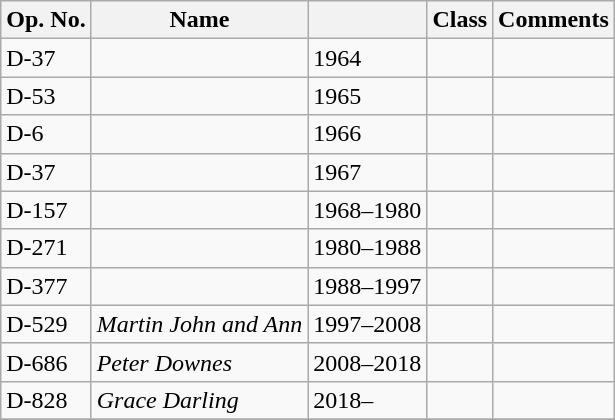<table class="wikitable">
<tr>
<th>Op. No.</th>
<th>Name</th>
<th></th>
<th>Class</th>
<th>Comments</th>
</tr>
<tr>
<td>D-37</td>
<td></td>
<td>1964</td>
<td></td>
<td></td>
</tr>
<tr>
<td>D-53</td>
<td></td>
<td>1965</td>
<td></td>
<td></td>
</tr>
<tr>
<td>D-6</td>
<td></td>
<td>1966</td>
<td></td>
<td></td>
</tr>
<tr>
<td>D-37</td>
<td></td>
<td>1967</td>
<td></td>
<td></td>
</tr>
<tr>
<td>D-157</td>
<td></td>
<td>1968–1980</td>
<td></td>
<td></td>
</tr>
<tr>
<td>D-271</td>
<td></td>
<td>1980–1988</td>
<td></td>
<td></td>
</tr>
<tr>
<td>D-377</td>
<td></td>
<td>1988–1997</td>
<td></td>
<td></td>
</tr>
<tr>
<td>D-529</td>
<td><em>Martin John and Ann</em></td>
<td>1997–2008</td>
<td></td>
<td></td>
</tr>
<tr>
<td>D-686</td>
<td><em>Peter Downes</em></td>
<td>2008–2018</td>
<td></td>
<td></td>
</tr>
<tr>
<td>D-828</td>
<td><em>Grace Darling</em></td>
<td>2018–</td>
<td></td>
<td></td>
</tr>
<tr>
</tr>
</table>
